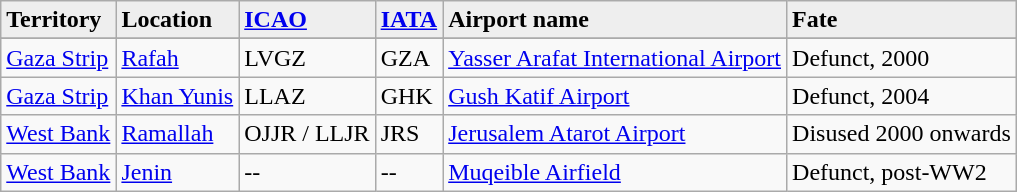<table class="wikitable sortable">
<tr valign=baseline style="font-weight:bold; background:#EEEEEE;">
<td>Territory</td>
<td>Location</td>
<td><a href='#'>ICAO</a></td>
<td><a href='#'>IATA</a></td>
<td>Airport name</td>
<td>Fate</td>
</tr>
<tr style="font-weight:bold; background:#DDDDDD;">
</tr>
<tr valign=top>
<td><a href='#'>Gaza Strip</a></td>
<td><a href='#'>Rafah</a></td>
<td>LVGZ</td>
<td>GZA</td>
<td><a href='#'>Yasser Arafat International Airport</a></td>
<td>Defunct, 2000</td>
</tr>
<tr valign=top>
<td><a href='#'>Gaza Strip</a></td>
<td><a href='#'>Khan Yunis</a></td>
<td>LLAZ</td>
<td>GHK</td>
<td><a href='#'>Gush Katif Airport</a></td>
<td>Defunct, 2004</td>
</tr>
<tr valign=top>
<td><a href='#'>West Bank</a></td>
<td><a href='#'>Ramallah</a></td>
<td>OJJR / LLJR</td>
<td>JRS</td>
<td><a href='#'>Jerusalem Atarot Airport</a></td>
<td>Disused 2000 onwards</td>
</tr>
<tr valign=top>
<td><a href='#'>West Bank</a></td>
<td><a href='#'>Jenin</a></td>
<td>--</td>
<td>--</td>
<td><a href='#'>Muqeible Airfield</a></td>
<td>Defunct, post-WW2</td>
</tr>
</table>
